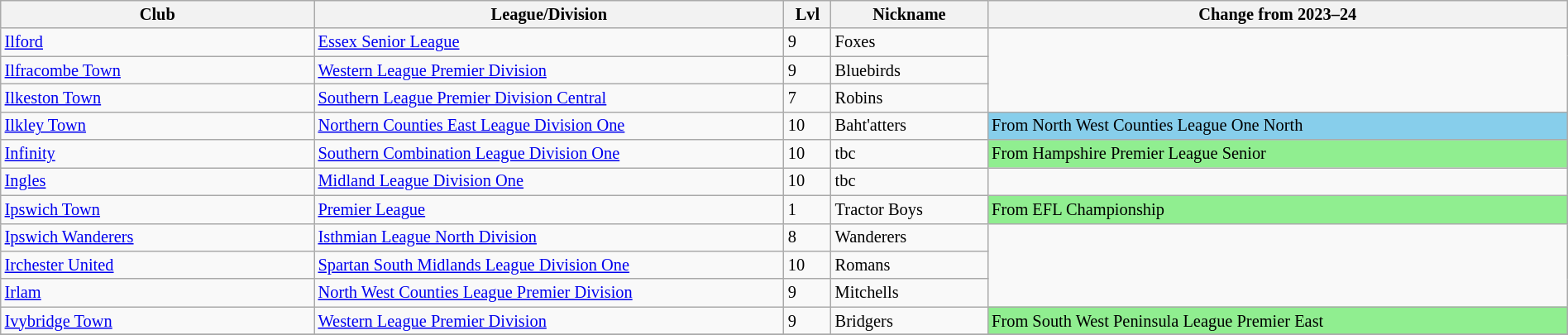<table class="wikitable sortable" width=100% style="font-size:85%">
<tr>
<th width=20%>Club</th>
<th width=30%>League/Division</th>
<th width=3%>Lvl</th>
<th width=10%>Nickname</th>
<th width=37%>Change from 2023–24</th>
</tr>
<tr>
<td><a href='#'>Ilford</a></td>
<td><a href='#'>Essex Senior League</a></td>
<td>9</td>
<td>Foxes</td>
</tr>
<tr>
<td><a href='#'>Ilfracombe Town</a></td>
<td><a href='#'>Western League Premier Division</a></td>
<td>9</td>
<td>Bluebirds</td>
</tr>
<tr>
<td><a href='#'>Ilkeston Town</a></td>
<td><a href='#'>Southern League Premier Division Central</a></td>
<td>7</td>
<td>Robins</td>
</tr>
<tr>
<td><a href='#'>Ilkley Town</a></td>
<td><a href='#'>Northern Counties East League Division One</a></td>
<td>10</td>
<td>Baht'atters</td>
<td style="background:skyblue">From North West Counties League One North</td>
</tr>
<tr>
<td><a href='#'>Infinity</a></td>
<td><a href='#'>Southern Combination League Division One</a></td>
<td>10</td>
<td>tbc</td>
<td style="background:lightgreen">From Hampshire Premier League Senior</td>
</tr>
<tr>
<td><a href='#'>Ingles</a></td>
<td><a href='#'>Midland League Division One</a></td>
<td>10</td>
<td>tbc</td>
</tr>
<tr>
<td><a href='#'>Ipswich Town</a></td>
<td><a href='#'>Premier League</a></td>
<td>1</td>
<td>Tractor Boys</td>
<td style="background:lightgreen">From EFL Championship</td>
</tr>
<tr>
<td><a href='#'>Ipswich Wanderers</a></td>
<td><a href='#'>Isthmian League North Division</a></td>
<td>8</td>
<td>Wanderers</td>
</tr>
<tr>
<td><a href='#'>Irchester United</a></td>
<td><a href='#'>Spartan South Midlands League Division One</a></td>
<td>10</td>
<td>Romans</td>
</tr>
<tr>
<td><a href='#'>Irlam</a></td>
<td><a href='#'>North West Counties League Premier Division</a></td>
<td>9</td>
<td>Mitchells</td>
</tr>
<tr>
<td><a href='#'>Ivybridge Town</a></td>
<td><a href='#'>Western League Premier Division</a></td>
<td>9</td>
<td>Bridgers</td>
<td style="background:lightgreen">From South West Peninsula League Premier East</td>
</tr>
<tr>
</tr>
</table>
